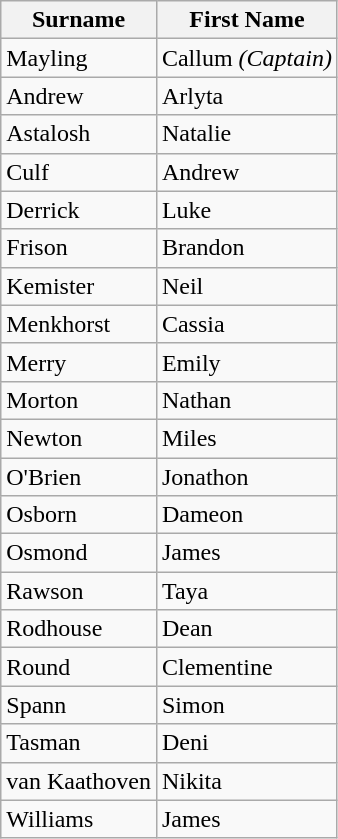<table class="wikitable mw-collapsible mw-collapsed">
<tr>
<th>Surname</th>
<th>First Name</th>
</tr>
<tr>
<td>Mayling</td>
<td>Callum <em>(Captain)</em></td>
</tr>
<tr>
<td>Andrew</td>
<td>Arlyta</td>
</tr>
<tr>
<td>Astalosh</td>
<td>Natalie</td>
</tr>
<tr>
<td>Culf</td>
<td>Andrew</td>
</tr>
<tr>
<td>Derrick</td>
<td>Luke</td>
</tr>
<tr>
<td>Frison</td>
<td>Brandon</td>
</tr>
<tr>
<td>Kemister</td>
<td>Neil</td>
</tr>
<tr>
<td>Menkhorst</td>
<td>Cassia</td>
</tr>
<tr>
<td>Merry</td>
<td>Emily</td>
</tr>
<tr>
<td>Morton</td>
<td>Nathan</td>
</tr>
<tr>
<td>Newton</td>
<td>Miles</td>
</tr>
<tr>
<td>O'Brien</td>
<td>Jonathon</td>
</tr>
<tr>
<td>Osborn</td>
<td>Dameon</td>
</tr>
<tr>
<td>Osmond</td>
<td>James</td>
</tr>
<tr>
<td>Rawson</td>
<td>Taya</td>
</tr>
<tr>
<td>Rodhouse</td>
<td>Dean</td>
</tr>
<tr>
<td>Round</td>
<td>Clementine</td>
</tr>
<tr>
<td>Spann</td>
<td>Simon</td>
</tr>
<tr>
<td>Tasman</td>
<td>Deni</td>
</tr>
<tr>
<td>van Kaathoven</td>
<td>Nikita</td>
</tr>
<tr>
<td>Williams</td>
<td>James</td>
</tr>
</table>
